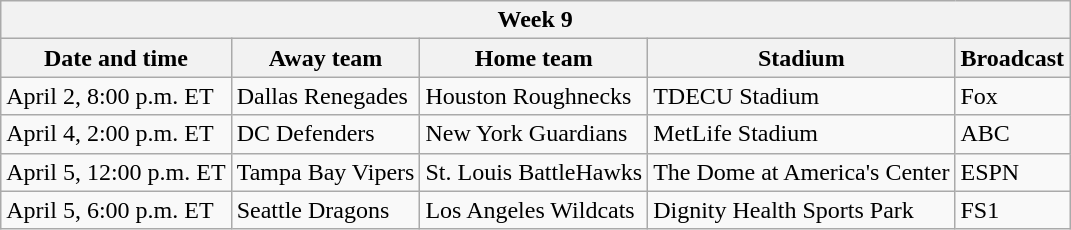<table class="wikitable">
<tr>
<th colspan="10">Week 9</th>
</tr>
<tr>
<th>Date and time</th>
<th>Away team</th>
<th>Home team</th>
<th>Stadium</th>
<th>Broadcast</th>
</tr>
<tr>
<td>April 2, 8:00 p.m. ET</td>
<td>Dallas Renegades</td>
<td>Houston Roughnecks</td>
<td>TDECU Stadium</td>
<td>Fox</td>
</tr>
<tr>
<td>April 4, 2:00 p.m. ET</td>
<td>DC Defenders</td>
<td>New York Guardians</td>
<td>MetLife Stadium</td>
<td>ABC</td>
</tr>
<tr>
<td>April 5, 12:00 p.m. ET</td>
<td>Tampa Bay Vipers</td>
<td>St. Louis BattleHawks</td>
<td>The Dome at America's Center</td>
<td>ESPN</td>
</tr>
<tr>
<td>April 5, 6:00 p.m. ET</td>
<td>Seattle Dragons</td>
<td>Los Angeles Wildcats</td>
<td>Dignity Health Sports Park</td>
<td>FS1</td>
</tr>
</table>
